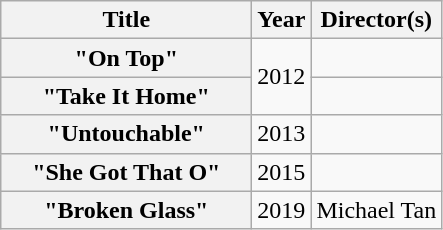<table class="wikitable plainrowheaders" style="text-align:center;" border="1">
<tr>
<th scope="col" style="width:10em;">Title</th>
<th scope="col">Year</th>
<th scope="col">Director(s)</th>
</tr>
<tr>
<th scope="row">"On Top"</th>
<td rowspan="2" style="text-align:center;">2012</td>
<td></td>
</tr>
<tr>
<th scope="row">"Take It Home"</th>
<td></td>
</tr>
<tr>
<th scope="row">"Untouchable"</th>
<td style="text-align:center;">2013</td>
<td></td>
</tr>
<tr>
<th scope="row">"She Got That O"</th>
<td style="text-align:center;">2015</td>
<td></td>
</tr>
<tr>
<th scope="row">"Broken Glass"</th>
<td>2019</td>
<td>Michael Tan</td>
</tr>
</table>
